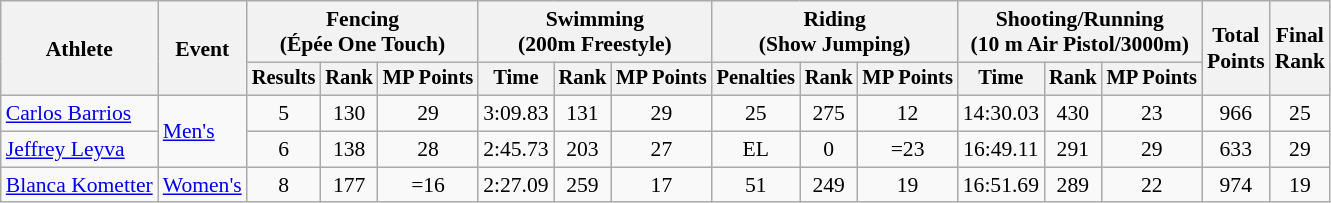<table class="wikitable" border="1" style="font-size:90%">
<tr>
<th rowspan=2>Athlete</th>
<th rowspan=2>Event</th>
<th colspan=3>Fencing<br><span> (Épée One Touch)</span></th>
<th colspan=3>Swimming<br><span> (200m Freestyle)</span></th>
<th colspan=3>Riding<br><span> (Show Jumping)</span></th>
<th colspan=3>Shooting/Running<br><span>(10 m Air Pistol/3000m)</span></th>
<th rowspan=2>Total<br>Points</th>
<th rowspan=2>Final<br>Rank</th>
</tr>
<tr style="font-size:95%">
<th>Results</th>
<th>Rank</th>
<th>MP Points</th>
<th>Time</th>
<th>Rank</th>
<th>MP Points</th>
<th>Penalties</th>
<th>Rank</th>
<th>MP Points</th>
<th>Time</th>
<th>Rank</th>
<th>MP Points</th>
</tr>
<tr align=center>
<td align=left><a href='#'>Carlos Barrios</a></td>
<td align=left rowspan=2><a href='#'>Men's</a></td>
<td>5</td>
<td>130</td>
<td>29</td>
<td>3:09.83</td>
<td>131</td>
<td>29</td>
<td>25</td>
<td>275</td>
<td>12</td>
<td>14:30.03</td>
<td>430</td>
<td>23</td>
<td>966</td>
<td>25</td>
</tr>
<tr align=center>
<td align=left><a href='#'>Jeffrey Leyva</a></td>
<td>6</td>
<td>138</td>
<td>28</td>
<td>2:45.73</td>
<td>203</td>
<td>27</td>
<td>EL</td>
<td>0</td>
<td>=23</td>
<td>16:49.11</td>
<td>291</td>
<td>29</td>
<td>633</td>
<td>29</td>
</tr>
<tr align=center>
<td align=left><a href='#'>Blanca Kometter</a></td>
<td align=left><a href='#'>Women's</a></td>
<td>8</td>
<td>177</td>
<td>=16</td>
<td>2:27.09</td>
<td>259</td>
<td>17</td>
<td>51</td>
<td>249</td>
<td>19</td>
<td>16:51.69</td>
<td>289</td>
<td>22</td>
<td>974</td>
<td>19</td>
</tr>
</table>
